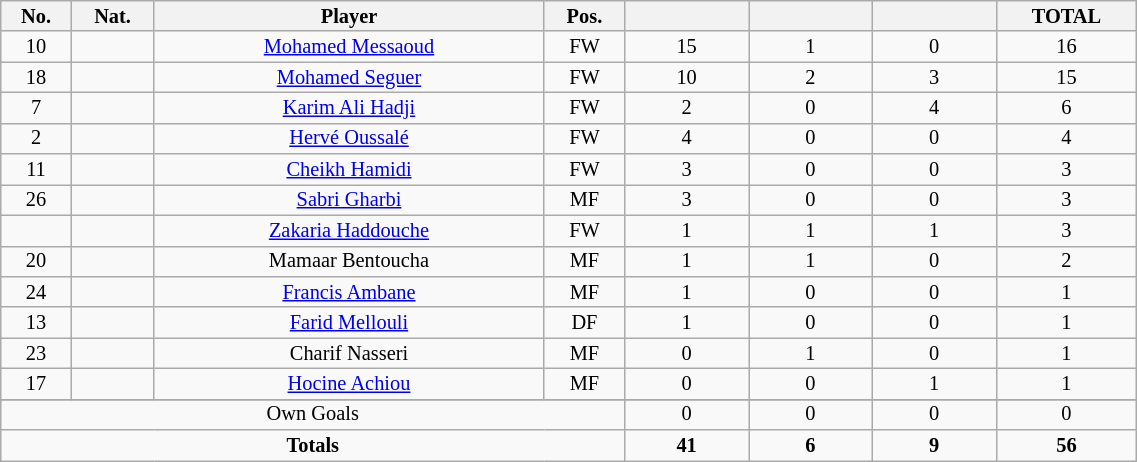<table class="wikitable sortable alternance" style="font-size:85%; text-align:center; line-height:14px; width:60%;">
<tr>
<th width=10>No.</th>
<th width=10>Nat.</th>
<th width=140>Player</th>
<th width=10>Pos.</th>
<th width=40></th>
<th width=40></th>
<th width=40></th>
<th width=10>TOTAL</th>
</tr>
<tr>
<td>10</td>
<td></td>
<td><a href='#'>Mohamed Messaoud</a></td>
<td>FW</td>
<td>15</td>
<td>1</td>
<td>0</td>
<td>16</td>
</tr>
<tr>
<td>18</td>
<td></td>
<td><a href='#'>Mohamed Seguer</a></td>
<td>FW</td>
<td>10</td>
<td>2</td>
<td>3</td>
<td>15</td>
</tr>
<tr>
<td>7</td>
<td></td>
<td><a href='#'>Karim Ali Hadji</a></td>
<td>FW</td>
<td>2</td>
<td>0</td>
<td>4</td>
<td>6</td>
</tr>
<tr>
<td>2</td>
<td></td>
<td><a href='#'>Hervé Oussalé</a></td>
<td>FW</td>
<td>4</td>
<td>0</td>
<td>0</td>
<td>4</td>
</tr>
<tr>
<td>11</td>
<td></td>
<td><a href='#'>Cheikh Hamidi</a></td>
<td>FW</td>
<td>3</td>
<td>0</td>
<td>0</td>
<td>3</td>
</tr>
<tr>
<td>26</td>
<td></td>
<td><a href='#'>Sabri Gharbi</a></td>
<td>MF</td>
<td>3</td>
<td>0</td>
<td>0</td>
<td>3</td>
</tr>
<tr>
<td></td>
<td></td>
<td><a href='#'>Zakaria Haddouche</a></td>
<td>FW</td>
<td>1</td>
<td>1</td>
<td>1</td>
<td>3</td>
</tr>
<tr>
<td>20</td>
<td></td>
<td>Mamaar Bentoucha</td>
<td>MF</td>
<td>1</td>
<td>1</td>
<td>0</td>
<td>2</td>
</tr>
<tr>
<td>24</td>
<td></td>
<td><a href='#'>Francis Ambane</a></td>
<td>MF</td>
<td>1</td>
<td>0</td>
<td>0</td>
<td>1</td>
</tr>
<tr>
<td>13</td>
<td></td>
<td><a href='#'>Farid Mellouli</a></td>
<td>DF</td>
<td>1</td>
<td>0</td>
<td>0</td>
<td>1</td>
</tr>
<tr>
<td>23</td>
<td></td>
<td>Charif Nasseri</td>
<td>MF</td>
<td>0</td>
<td>1</td>
<td>0</td>
<td>1</td>
</tr>
<tr>
<td>17</td>
<td></td>
<td><a href='#'>Hocine Achiou</a></td>
<td>MF</td>
<td>0</td>
<td>0</td>
<td>1</td>
<td>1</td>
</tr>
<tr>
</tr>
<tr class="sortbottom">
<td colspan="4">Own Goals</td>
<td>0</td>
<td>0</td>
<td>0</td>
<td>0</td>
</tr>
<tr class="sortbottom">
<td colspan="4"><strong>Totals</strong></td>
<td><strong>41</strong></td>
<td><strong>6</strong></td>
<td><strong>9</strong></td>
<td><strong>56</strong></td>
</tr>
</table>
